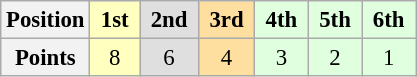<table class="wikitable" style="font-size:95%; text-align:center">
<tr>
<th>Position</th>
<th style="background:#ffffbf;"> 1st </th>
<th style="background:#dfdfdf;"> 2nd </th>
<th style="background:#ffdf9f;"> 3rd </th>
<th style="background:#dfffdf;"> 4th </th>
<th style="background:#dfffdf;"> 5th </th>
<th style="background:#dfffdf;"> 6th </th>
</tr>
<tr>
<th>Points</th>
<td style="background:#ffffbf;">8</td>
<td style="background:#dfdfdf;">6</td>
<td style="background:#ffdf9f;">4</td>
<td style="background:#dfffdf;">3</td>
<td style="background:#dfffdf;">2</td>
<td style="background:#dfffdf;">1</td>
</tr>
</table>
